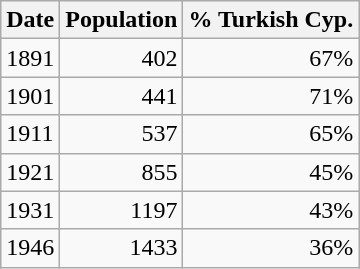<table class="wikitable sortable">
<tr>
<th scope="col">Date</th>
<th scope="col">Population</th>
<th scope="col">% Turkish Cyp.</th>
</tr>
<tr>
<td align="left">1891</td>
<td align="right">402</td>
<td align="right">67%</td>
</tr>
<tr>
<td align="left">1901</td>
<td align="right">441</td>
<td align="right">71%</td>
</tr>
<tr>
<td align="left">1911</td>
<td align="right">537</td>
<td align="right">65%</td>
</tr>
<tr>
<td align="left">1921</td>
<td align="right">855</td>
<td align="right">45%</td>
</tr>
<tr>
<td align="left">1931</td>
<td align="right">1197</td>
<td align="right">43%</td>
</tr>
<tr>
<td align="left">1946</td>
<td align="right">1433</td>
<td align="right">36%</td>
</tr>
</table>
